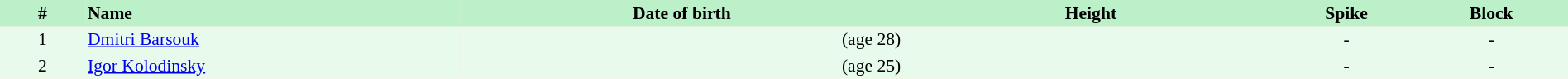<table border=0 cellpadding=2 cellspacing=0  |- bgcolor=#FFECCE style="text-align:center; font-size:90%;" width=100%>
<tr bgcolor=#BBF0C9>
<th width=5%>#</th>
<th width=22% align=left>Name</th>
<th width=26%>Date of birth</th>
<th width=22%>Height</th>
<th width=8%>Spike</th>
<th width=9%>Block</th>
</tr>
<tr bgcolor=#E7FAEC>
<td>1</td>
<td align=left><a href='#'>Dmitri Barsouk</a></td>
<td align=right> (age 28)</td>
<td></td>
<td>-</td>
<td>-</td>
</tr>
<tr bgcolor=#E7FAEC>
<td>2</td>
<td align=left><a href='#'>Igor Kolodinsky</a></td>
<td align=right> (age 25)</td>
<td></td>
<td>-</td>
<td>-</td>
</tr>
</table>
